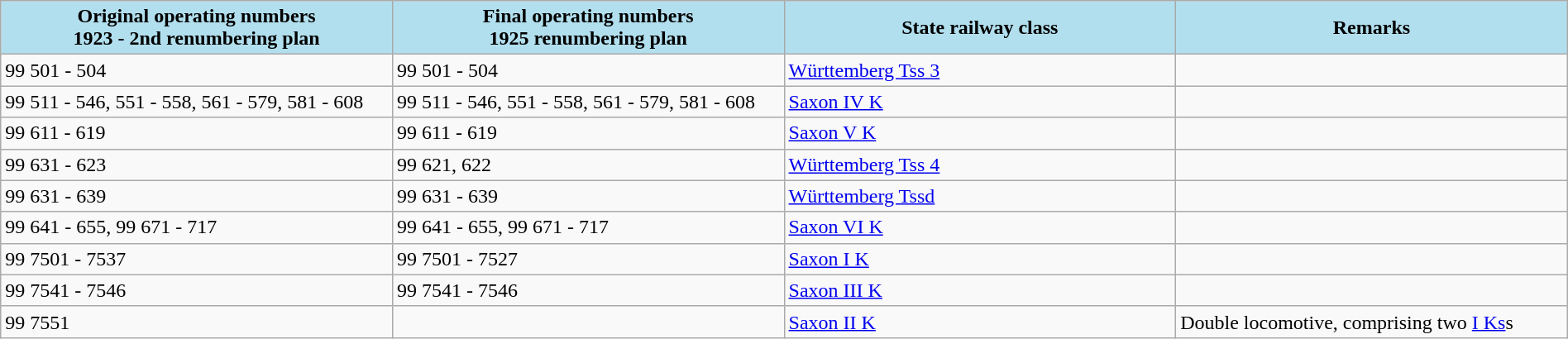<table class="wikitable" width="100%">
<tr>
<th style="background-color:#B2DFEE;" width="25%">Original operating numbers <br>1923 - 2nd renumbering plan</th>
<th style="background-color:#B2DFEE;" width="25%">Final operating numbers <br>1925 renumbering plan</th>
<th style="background-color:#B2DFEE;" width="25%">State railway class</th>
<th style="background-color:#B2DFEE;"  width="25%">Remarks</th>
</tr>
<tr>
<td>99 501 - 504</td>
<td>99 501 - 504</td>
<td><a href='#'>Württemberg Tss 3</a></td>
<td></td>
</tr>
<tr>
<td>99 511 - 546, 551 - 558, 561 - 579, 581 - 608</td>
<td>99 511 - 546, 551 - 558, 561 - 579, 581 - 608</td>
<td><a href='#'>Saxon IV K</a></td>
<td></td>
</tr>
<tr>
<td>99 611 - 619</td>
<td>99 611 - 619</td>
<td><a href='#'>Saxon V K</a></td>
<td></td>
</tr>
<tr>
<td>99 631 - 623</td>
<td>99 621, 622</td>
<td><a href='#'>Württemberg Tss 4</a></td>
<td></td>
</tr>
<tr>
<td>99 631 - 639</td>
<td>99 631 - 639</td>
<td><a href='#'>Württemberg Tssd</a></td>
<td></td>
</tr>
<tr>
<td>99 641 - 655, 99 671 - 717</td>
<td>99 641 - 655, 99 671 - 717</td>
<td><a href='#'>Saxon VI K</a></td>
<td></td>
</tr>
<tr>
<td>99 7501 - 7537</td>
<td>99 7501 - 7527</td>
<td><a href='#'>Saxon I K</a></td>
<td></td>
</tr>
<tr>
<td>99 7541 - 7546</td>
<td>99 7541 - 7546</td>
<td><a href='#'>Saxon III K</a></td>
<td></td>
</tr>
<tr>
<td>99 7551</td>
<td></td>
<td><a href='#'>Saxon II K</a></td>
<td>Double locomotive, comprising two <a href='#'>I Ks</a>s</td>
</tr>
</table>
